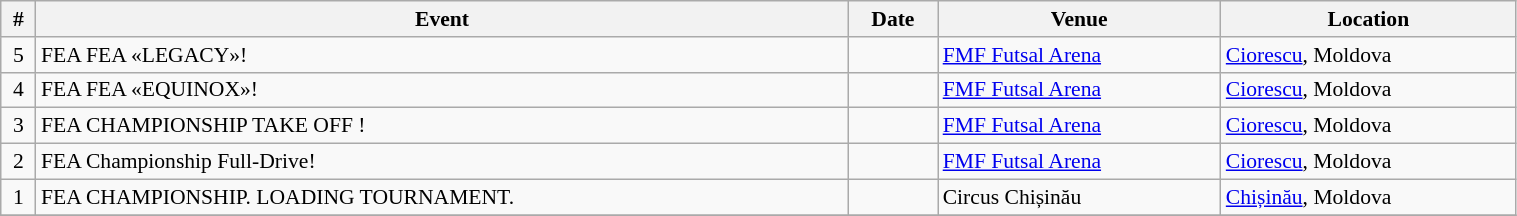<table id="Events" class="wikitable sortable" style="width:80%; font-size:90%;">
<tr>
<th scope="col">#</th>
<th scope="col">Event</th>
<th scope="col">Date</th>
<th scope="col">Venue</th>
<th scope="col">Location</th>
</tr>
<tr>
<td align=center>5</td>
<td>FEA FEA «LEGACY»!</td>
<td></td>
<td><a href='#'>FMF Futsal Arena</a></td>
<td><a href='#'>Ciorescu</a>, Moldova</td>
</tr>
<tr>
<td align=center>4</td>
<td>FEA FEA «EQUINOX»!</td>
<td></td>
<td><a href='#'>FMF Futsal Arena</a></td>
<td><a href='#'>Ciorescu</a>, Moldova</td>
</tr>
<tr>
<td align=center>3</td>
<td>FEA CHAMPIONSHIP TAKE OFF !</td>
<td></td>
<td><a href='#'>FMF Futsal Arena</a></td>
<td><a href='#'>Ciorescu</a>, Moldova</td>
</tr>
<tr>
<td align=center>2</td>
<td>FEA Championship Full-Drive!</td>
<td></td>
<td><a href='#'>FMF Futsal Arena</a></td>
<td><a href='#'>Ciorescu</a>, Moldova</td>
</tr>
<tr>
<td align=center>1</td>
<td>FEA CHAMPIONSHIP. LOADING TOURNAMENT.</td>
<td></td>
<td>Circus Chișinău</td>
<td><a href='#'>Chișinău</a>, Moldova</td>
</tr>
<tr>
</tr>
</table>
